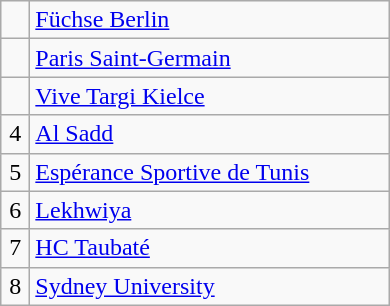<table class="wikitable" width="260px">
<tr>
<td align=center></td>
<td> <a href='#'>Füchse Berlin</a></td>
</tr>
<tr>
<td align=center></td>
<td> <a href='#'>Paris Saint-Germain</a></td>
</tr>
<tr>
<td align=center></td>
<td> <a href='#'>Vive Targi Kielce</a></td>
</tr>
<tr>
<td align=center>4</td>
<td> <a href='#'>Al Sadd</a></td>
</tr>
<tr>
<td align=center>5</td>
<td> <a href='#'>Espérance Sportive de Tunis</a></td>
</tr>
<tr>
<td align=center>6</td>
<td> <a href='#'>Lekhwiya</a></td>
</tr>
<tr>
<td align=center>7</td>
<td> <a href='#'>HC Taubaté</a></td>
</tr>
<tr>
<td align=center>8</td>
<td> <a href='#'>Sydney University</a></td>
</tr>
</table>
